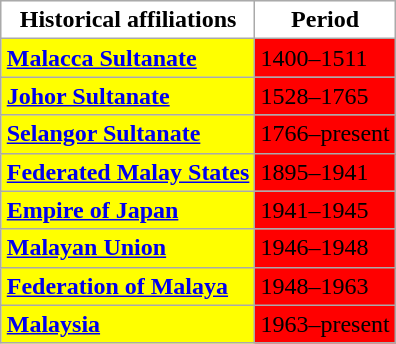<table class="wikitable" style="float:right; margin:10px">
<tr>
<th style="background: white;"><span><strong>Historical affiliations</strong></span></th>
<th style="background: white;"><span><strong>Period</strong></span></th>
</tr>
<tr>
<td style="background:Yellow;"><strong><a href='#'>Malacca Sultanate</a></strong></td>
<td style="background:red;"><span>1400–1511</span></td>
</tr>
<tr>
<td style="background:Yellow;"> <strong><a href='#'>Johor Sultanate</a></strong></td>
<td style="background:red;"><span>1528–1765</span></td>
</tr>
<tr>
<td style="background:Yellow;"> <strong><a href='#'>Selangor Sultanate</a></strong></td>
<td style="background:red;"><span>1766–present</span></td>
</tr>
<tr>
<td style="background:Yellow;"> <strong><a href='#'>Federated Malay States</a></strong></td>
<td style="background:red;"><span>1895–1941</span></td>
</tr>
<tr>
<td style="background:Yellow;"> <strong><a href='#'>Empire of Japan</a></strong></td>
<td style="background:red;"><span>1941–1945</span></td>
</tr>
<tr>
<td style="background:Yellow;"> <strong><a href='#'>Malayan Union</a></strong></td>
<td style="background:red;"><span> 1946–1948</span></td>
</tr>
<tr>
<td style="background:Yellow;"> <strong><a href='#'>Federation of Malaya</a></strong></td>
<td style="background:red;"><span> 1948–1963</span></td>
</tr>
<tr>
<td style="background:Yellow;"> <strong><a href='#'>Malaysia</a></strong></td>
<td style="background:red;"><span> 1963–present</span></td>
</tr>
</table>
